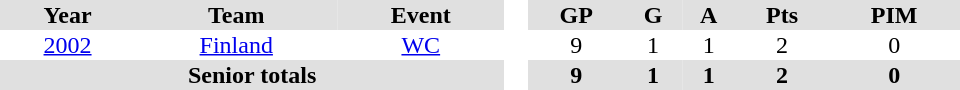<table border="0" cellpadding="1" cellspacing="0" style="text-align:center; width:40em">
<tr ALIGN="center" bgcolor="#e0e0e0">
<th>Year</th>
<th>Team</th>
<th>Event</th>
<th rowspan="99" bgcolor="#ffffff"> </th>
<th>GP</th>
<th>G</th>
<th>A</th>
<th>Pts</th>
<th>PIM</th>
</tr>
<tr>
<td><a href='#'>2002</a></td>
<td><a href='#'>Finland</a></td>
<td><a href='#'>WC</a></td>
<td>9</td>
<td>1</td>
<td>1</td>
<td>2</td>
<td>0</td>
</tr>
<tr bgcolor="#e0e0e0">
<th colspan="3">Senior totals</th>
<th>9</th>
<th>1</th>
<th>1</th>
<th>2</th>
<th>0</th>
</tr>
</table>
